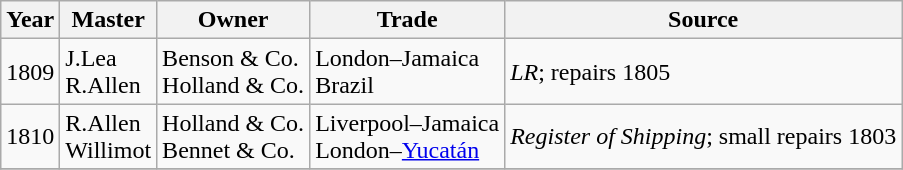<table class=" wikitable">
<tr>
<th>Year</th>
<th>Master</th>
<th>Owner</th>
<th>Trade</th>
<th>Source</th>
</tr>
<tr>
<td>1809</td>
<td>J.Lea<br>R.Allen</td>
<td>Benson & Co.<br>Holland & Co.</td>
<td>London–Jamaica<br>Brazil</td>
<td><em>LR</em>; repairs 1805</td>
</tr>
<tr>
<td>1810</td>
<td>R.Allen<br>Willimot</td>
<td>Holland & Co.<br>Bennet & Co.</td>
<td>Liverpool–Jamaica<br>London–<a href='#'>Yucatán</a></td>
<td><em>Register of Shipping</em>; small repairs 1803</td>
</tr>
<tr>
</tr>
</table>
